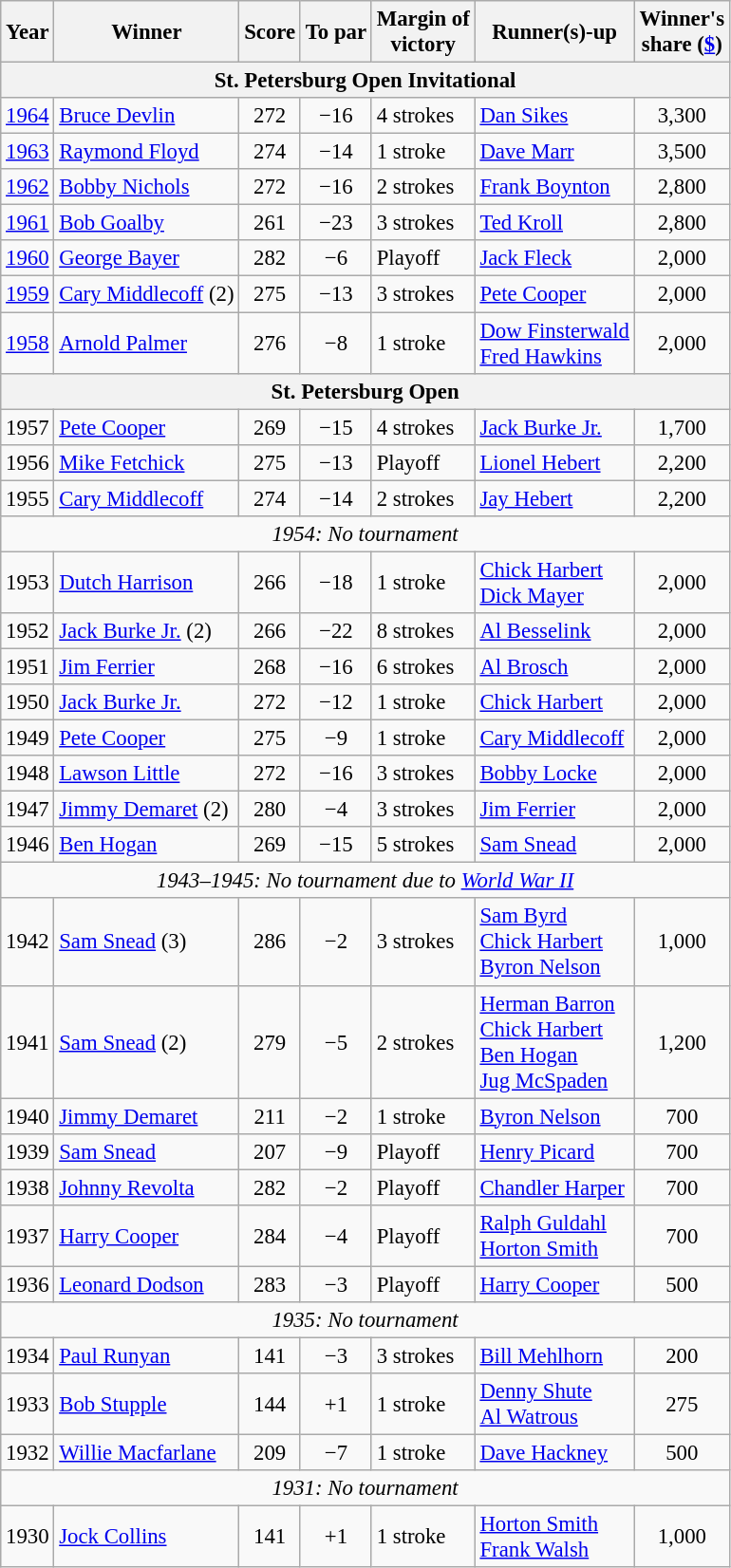<table class="wikitable" style="font-size:95%">
<tr>
<th>Year</th>
<th>Winner</th>
<th>Score</th>
<th>To par</th>
<th>Margin of<br>victory</th>
<th>Runner(s)-up</th>
<th>Winner's<br>share (<a href='#'>$</a>)</th>
</tr>
<tr>
<th colspan=9>St. Petersburg Open Invitational</th>
</tr>
<tr>
<td><a href='#'>1964</a></td>
<td> <a href='#'>Bruce Devlin</a></td>
<td align=center>272</td>
<td align=center>−16</td>
<td>4 strokes</td>
<td> <a href='#'>Dan Sikes</a></td>
<td align=center>3,300</td>
</tr>
<tr>
<td><a href='#'>1963</a></td>
<td> <a href='#'>Raymond Floyd</a></td>
<td align=center>274</td>
<td align=center>−14</td>
<td>1 stroke</td>
<td> <a href='#'>Dave Marr</a></td>
<td align=center>3,500</td>
</tr>
<tr>
<td><a href='#'>1962</a></td>
<td> <a href='#'>Bobby Nichols</a></td>
<td align=center>272</td>
<td align=center>−16</td>
<td>2 strokes</td>
<td> <a href='#'>Frank Boynton</a></td>
<td align=center>2,800</td>
</tr>
<tr>
<td><a href='#'>1961</a></td>
<td> <a href='#'>Bob Goalby</a></td>
<td align=center>261</td>
<td align=center>−23</td>
<td>3 strokes</td>
<td> <a href='#'>Ted Kroll</a></td>
<td align=center>2,800</td>
</tr>
<tr>
<td><a href='#'>1960</a></td>
<td> <a href='#'>George Bayer</a></td>
<td align=center>282</td>
<td align=center>−6</td>
<td>Playoff</td>
<td> <a href='#'>Jack Fleck</a></td>
<td align=center>2,000</td>
</tr>
<tr>
<td><a href='#'>1959</a></td>
<td> <a href='#'>Cary Middlecoff</a> (2)</td>
<td align=center>275</td>
<td align=center>−13</td>
<td>3 strokes</td>
<td> <a href='#'>Pete Cooper</a></td>
<td align=center>2,000</td>
</tr>
<tr>
<td><a href='#'>1958</a></td>
<td> <a href='#'>Arnold Palmer</a></td>
<td align=center>276</td>
<td align=center>−8</td>
<td>1 stroke</td>
<td> <a href='#'>Dow Finsterwald</a><br> <a href='#'>Fred Hawkins</a></td>
<td align=center>2,000</td>
</tr>
<tr>
<th colspan=9>St. Petersburg Open</th>
</tr>
<tr>
<td>1957</td>
<td> <a href='#'>Pete Cooper</a></td>
<td align=center>269</td>
<td align=center>−15</td>
<td>4 strokes</td>
<td> <a href='#'>Jack Burke Jr.</a></td>
<td align=center>1,700 </td>
</tr>
<tr>
<td>1956</td>
<td> <a href='#'>Mike Fetchick</a></td>
<td align=center>275</td>
<td align=center>−13</td>
<td>Playoff</td>
<td> <a href='#'>Lionel Hebert</a></td>
<td align=center>2,200</td>
</tr>
<tr>
<td>1955</td>
<td> <a href='#'>Cary Middlecoff</a></td>
<td align=center>274</td>
<td align=center>−14</td>
<td>2 strokes</td>
<td> <a href='#'>Jay Hebert</a></td>
<td align=center>2,200</td>
</tr>
<tr>
<td colspan=9 align=center><em>1954: No tournament</em></td>
</tr>
<tr>
<td>1953</td>
<td> <a href='#'>Dutch Harrison</a></td>
<td align=center>266</td>
<td align=center>−18</td>
<td>1 stroke</td>
<td> <a href='#'>Chick Harbert</a><br> <a href='#'>Dick Mayer</a></td>
<td align=center>2,000</td>
</tr>
<tr>
<td>1952</td>
<td> <a href='#'>Jack Burke Jr.</a> (2)</td>
<td align=center>266</td>
<td align=center>−22</td>
<td>8 strokes</td>
<td> <a href='#'>Al Besselink</a></td>
<td align=center>2,000</td>
</tr>
<tr>
<td>1951</td>
<td> <a href='#'>Jim Ferrier</a></td>
<td align=center>268</td>
<td align=center>−16</td>
<td>6 strokes</td>
<td> <a href='#'>Al Brosch</a></td>
<td align=center>2,000</td>
</tr>
<tr>
<td>1950</td>
<td> <a href='#'>Jack Burke Jr.</a></td>
<td align=center>272</td>
<td align=center>−12</td>
<td>1 stroke</td>
<td> <a href='#'>Chick Harbert</a></td>
<td align=center>2,000</td>
</tr>
<tr>
<td>1949</td>
<td> <a href='#'>Pete Cooper</a></td>
<td align=center>275</td>
<td align=center>−9</td>
<td>1 stroke</td>
<td> <a href='#'>Cary Middlecoff</a></td>
<td align=center>2,000</td>
</tr>
<tr>
<td>1948</td>
<td> <a href='#'>Lawson Little</a></td>
<td align=center>272</td>
<td align=center>−16</td>
<td>3 strokes</td>
<td> <a href='#'>Bobby Locke</a></td>
<td align=center>2,000</td>
</tr>
<tr>
<td>1947</td>
<td> <a href='#'>Jimmy Demaret</a> (2)</td>
<td align=center>280</td>
<td align=center>−4</td>
<td>3 strokes</td>
<td> <a href='#'>Jim Ferrier</a></td>
<td align=center>2,000</td>
</tr>
<tr>
<td>1946</td>
<td> <a href='#'>Ben Hogan</a></td>
<td align=center>269</td>
<td align=center>−15</td>
<td>5 strokes</td>
<td> <a href='#'>Sam Snead</a></td>
<td align=center>2,000</td>
</tr>
<tr>
<td colspan=9 align=center><em>1943–1945: No tournament due to <a href='#'>World War II</a></em></td>
</tr>
<tr>
<td>1942</td>
<td> <a href='#'>Sam Snead</a> (3)</td>
<td align=center>286</td>
<td align=center>−2</td>
<td>3 strokes</td>
<td> <a href='#'>Sam Byrd</a><br> <a href='#'>Chick Harbert</a><br> <a href='#'>Byron Nelson</a></td>
<td align=center>1,000</td>
</tr>
<tr>
<td>1941</td>
<td> <a href='#'>Sam Snead</a> (2)</td>
<td align=center>279</td>
<td align=center>−5</td>
<td>2 strokes</td>
<td> <a href='#'>Herman Barron</a><br> <a href='#'>Chick Harbert</a><br> <a href='#'>Ben Hogan</a><br> <a href='#'>Jug McSpaden</a></td>
<td align=center>1,200</td>
</tr>
<tr>
<td>1940</td>
<td> <a href='#'>Jimmy Demaret</a></td>
<td align=center>211</td>
<td align=center>−2</td>
<td>1 stroke</td>
<td> <a href='#'>Byron Nelson</a></td>
<td align=center>700</td>
</tr>
<tr>
<td>1939</td>
<td> <a href='#'>Sam Snead</a></td>
<td align=center>207</td>
<td align=center>−9</td>
<td>Playoff</td>
<td> <a href='#'>Henry Picard</a></td>
<td align=center>700</td>
</tr>
<tr>
<td>1938</td>
<td> <a href='#'>Johnny Revolta</a></td>
<td align=center>282</td>
<td align=center>−2</td>
<td>Playoff</td>
<td> <a href='#'>Chandler Harper</a></td>
<td align=center>700</td>
</tr>
<tr>
<td>1937</td>
<td> <a href='#'>Harry Cooper</a></td>
<td align=center>284</td>
<td align=center>−4</td>
<td>Playoff</td>
<td> <a href='#'>Ralph Guldahl</a><br> <a href='#'>Horton Smith</a></td>
<td align=center>700</td>
</tr>
<tr>
<td>1936</td>
<td> <a href='#'>Leonard Dodson</a></td>
<td align=center>283</td>
<td align=center>−3</td>
<td>Playoff</td>
<td> <a href='#'>Harry Cooper</a></td>
<td align=center>500</td>
</tr>
<tr>
<td colspan=8 align=center><em>1935: No tournament</em></td>
</tr>
<tr>
<td>1934</td>
<td> <a href='#'>Paul Runyan</a></td>
<td align=center>141</td>
<td align=center>−3</td>
<td>3 strokes</td>
<td> <a href='#'>Bill Mehlhorn</a></td>
<td align=center>200</td>
</tr>
<tr>
<td>1933</td>
<td> <a href='#'>Bob Stupple</a></td>
<td align=center>144</td>
<td align=center>+1</td>
<td>1 stroke</td>
<td> <a href='#'>Denny Shute</a><br> <a href='#'>Al Watrous</a></td>
<td align=center>275</td>
</tr>
<tr>
<td>1932</td>
<td> <a href='#'>Willie Macfarlane</a></td>
<td align=center>209</td>
<td align=center>−7</td>
<td>1 stroke</td>
<td> <a href='#'>Dave Hackney</a></td>
<td align=center>500</td>
</tr>
<tr>
<td colspan=8 align=center><em>1931: No tournament</em></td>
</tr>
<tr>
<td>1930</td>
<td> <a href='#'>Jock Collins</a></td>
<td align=center>141</td>
<td align=center>+1</td>
<td>1 stroke</td>
<td> <a href='#'>Horton Smith</a><br> <a href='#'>Frank Walsh</a></td>
<td align=center>1,000</td>
</tr>
</table>
